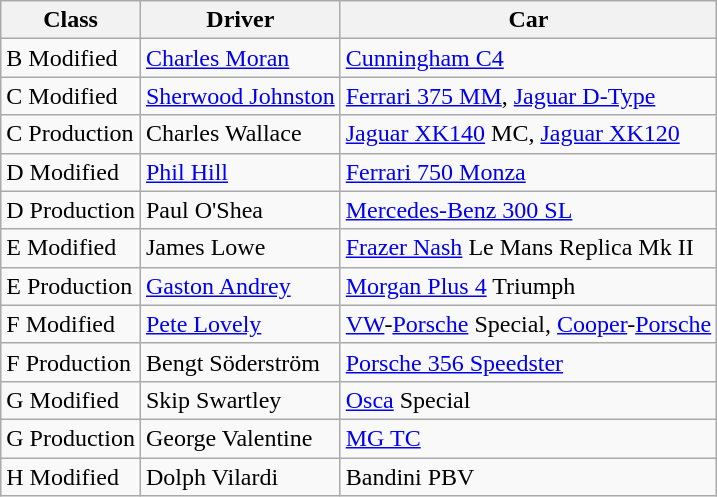<table class=wikitable>
<tr>
<th>Class</th>
<th>Driver</th>
<th>Car</th>
</tr>
<tr>
<td>B Modified</td>
<td> <a href='#'>Charles Moran</a></td>
<td><a href='#'>Cunningham C4</a></td>
</tr>
<tr>
<td>C Modified</td>
<td> <a href='#'>Sherwood Johnston</a></td>
<td><a href='#'>Ferrari 375 MM</a>, <a href='#'>Jaguar D-Type</a></td>
</tr>
<tr>
<td>C Production</td>
<td> Charles Wallace</td>
<td><a href='#'>Jaguar XK140</a> MC, <a href='#'>Jaguar XK120</a></td>
</tr>
<tr>
<td>D Modified</td>
<td> <a href='#'>Phil Hill</a></td>
<td><a href='#'>Ferrari 750 Monza</a></td>
</tr>
<tr>
<td>D Production</td>
<td> Paul O'Shea</td>
<td><a href='#'>Mercedes-Benz 300 SL</a></td>
</tr>
<tr>
<td>E Modified</td>
<td> James Lowe</td>
<td><a href='#'>Frazer Nash</a> Le Mans Replica Mk II</td>
</tr>
<tr>
<td>E Production</td>
<td> <a href='#'>Gaston Andrey</a></td>
<td><a href='#'>Morgan Plus 4</a> Triumph</td>
</tr>
<tr>
<td>F Modified</td>
<td> <a href='#'>Pete Lovely</a></td>
<td><a href='#'>VW</a>-<a href='#'>Porsche</a> Special, <a href='#'>Cooper</a>-<a href='#'>Porsche</a></td>
</tr>
<tr>
<td>F Production</td>
<td> Bengt Söderström</td>
<td><a href='#'>Porsche 356 Speedster</a></td>
</tr>
<tr>
<td>G Modified</td>
<td> Skip Swartley</td>
<td><a href='#'>Osca</a> Special</td>
</tr>
<tr>
<td>G Production</td>
<td> George Valentine</td>
<td><a href='#'>MG TC</a></td>
</tr>
<tr>
<td>H Modified</td>
<td> Dolph Vilardi</td>
<td>Bandini PBV</td>
</tr>
</table>
